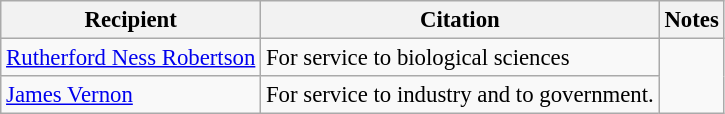<table class="wikitable" style="font-size:95%;">
<tr>
<th>Recipient</th>
<th>Citation</th>
<th>Notes</th>
</tr>
<tr>
<td> <a href='#'>Rutherford Ness Robertson</a> </td>
<td>For service to biological sciences</td>
<td rowspan=3></td>
</tr>
<tr>
<td> <a href='#'>James Vernon</a> </td>
<td>For service to industry and to government.</td>
</tr>
</table>
